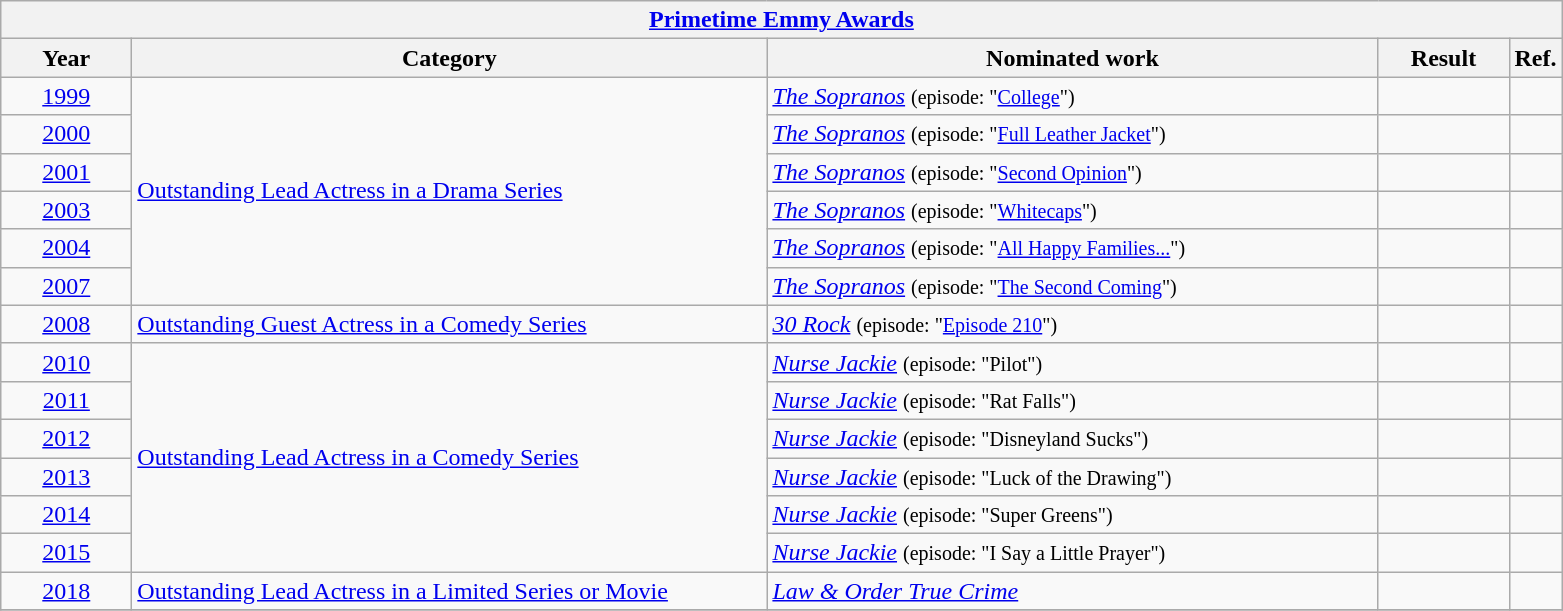<table class=wikitable>
<tr>
<th colspan=5><a href='#'>Primetime Emmy Awards</a></th>
</tr>
<tr>
<th scope="col" style="width:5em;">Year</th>
<th scope="col" style="width:26em;">Category</th>
<th scope="col" style="width:25em;">Nominated work</th>
<th scope="col" style="width:5em;">Result</th>
<th>Ref.</th>
</tr>
<tr>
<td style="text-align:center;"><a href='#'>1999</a></td>
<td rowspan=6><a href='#'>Outstanding Lead Actress in a Drama Series</a></td>
<td><em><a href='#'>The Sopranos</a></em> <small>(episode: "<a href='#'>College</a>") </small></td>
<td></td>
<td></td>
</tr>
<tr>
<td style="text-align:center;"><a href='#'>2000</a></td>
<td><em><a href='#'>The Sopranos</a></em> <small>(episode: "<a href='#'>Full Leather Jacket</a>") </small></td>
<td></td>
<td></td>
</tr>
<tr>
<td style="text-align:center;"><a href='#'>2001</a></td>
<td><em><a href='#'>The Sopranos</a></em> <small>(episode: "<a href='#'>Second Opinion</a>") </small></td>
<td></td>
<td></td>
</tr>
<tr>
<td style="text-align:center;"><a href='#'>2003</a></td>
<td><em><a href='#'>The Sopranos</a></em> <small>(episode: "<a href='#'>Whitecaps</a>") </small></td>
<td></td>
<td></td>
</tr>
<tr>
<td style="text-align:center;"><a href='#'>2004</a></td>
<td><em><a href='#'>The Sopranos</a></em> <small>(episode: "<a href='#'>All Happy Families...</a>") </small></td>
<td></td>
<td></td>
</tr>
<tr>
<td style="text-align:center;"><a href='#'>2007</a></td>
<td><em><a href='#'>The Sopranos</a></em> <small>(episode: "<a href='#'>The Second Coming</a>") </small></td>
<td></td>
<td></td>
</tr>
<tr>
<td style="text-align:center;"><a href='#'>2008</a></td>
<td><a href='#'>Outstanding Guest Actress in a Comedy Series</a></td>
<td><em><a href='#'>30 Rock</a></em> <small> (episode: "<a href='#'>Episode 210</a>") </small></td>
<td></td>
<td></td>
</tr>
<tr>
<td style="text-align:center;"><a href='#'>2010</a></td>
<td rowspan=6><a href='#'>Outstanding Lead Actress in a Comedy Series</a></td>
<td><em><a href='#'>Nurse Jackie</a></em> <small> (episode: "Pilot") </small></td>
<td></td>
<td></td>
</tr>
<tr>
<td style="text-align:center;"><a href='#'>2011</a></td>
<td><em><a href='#'>Nurse Jackie</a></em> <small> (episode: "Rat Falls") </small></td>
<td></td>
<td></td>
</tr>
<tr>
<td style="text-align:center;"><a href='#'>2012</a></td>
<td><em><a href='#'>Nurse Jackie</a></em> <small> (episode: "Disneyland Sucks") </small></td>
<td></td>
<td></td>
</tr>
<tr>
<td style="text-align:center;"><a href='#'>2013</a></td>
<td><em><a href='#'>Nurse Jackie</a></em> <small> (episode: "Luck of the Drawing") </small></td>
<td></td>
<td></td>
</tr>
<tr>
<td style="text-align:center;"><a href='#'>2014</a></td>
<td><em><a href='#'>Nurse Jackie</a></em> <small> (episode: "Super Greens") </small></td>
<td></td>
<td></td>
</tr>
<tr>
<td style="text-align:center;"><a href='#'>2015</a></td>
<td><em><a href='#'>Nurse Jackie</a></em> <small> (episode: "I Say a Little Prayer") </small></td>
<td></td>
<td></td>
</tr>
<tr>
<td style="text-align:center;"><a href='#'>2018</a></td>
<td><a href='#'>Outstanding Lead Actress in a Limited Series or Movie</a></td>
<td><em><a href='#'>Law & Order True Crime</a></em></td>
<td></td>
<td></td>
</tr>
<tr>
</tr>
</table>
